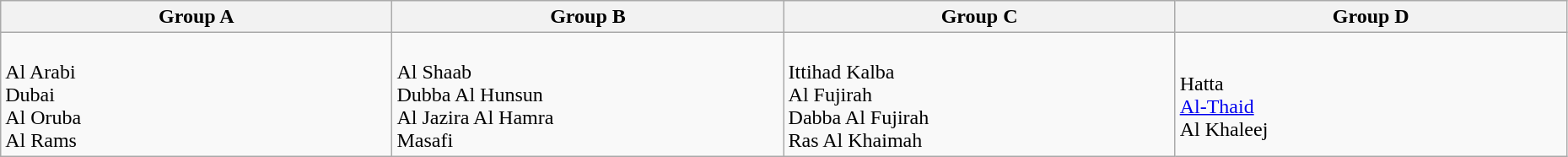<table class="wikitable" style="width:98%;">
<tr>
<th width=20%>Group A</th>
<th width=20%>Group B</th>
<th width=20%>Group C</th>
<th width=20%>Group D</th>
</tr>
<tr>
<td><br>Al Arabi <br>
Dubai <br>
Al Oruba <br>
Al Rams<br></td>
<td><br>Al Shaab <br>
Dubba Al Hunsun <br>
Al Jazira Al Hamra <br>
Masafi  <br></td>
<td><br>Ittihad Kalba <br>
Al Fujirah <br>
Dabba Al Fujirah <br>
Ras Al Khaimah  <br></td>
<td><br>Hatta <br>
<a href='#'>Al-Thaid</a> <br>
Al Khaleej <br></td>
</tr>
</table>
